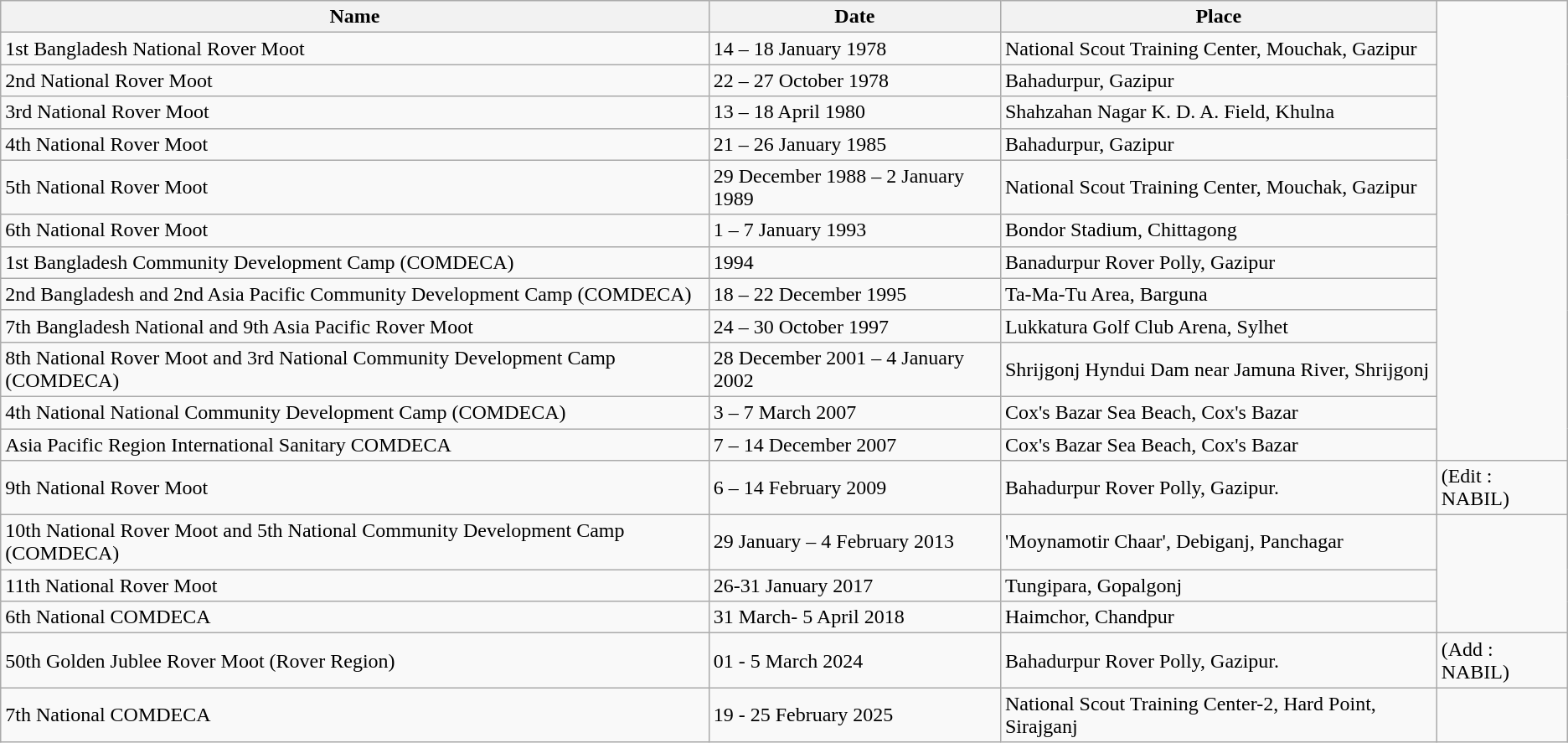<table class="wikitable">
<tr>
<th>Name</th>
<th>Date</th>
<th>Place</th>
</tr>
<tr>
<td>1st Bangladesh National Rover Moot</td>
<td>14 – 18 January 1978</td>
<td>National Scout Training Center, Mouchak, Gazipur</td>
</tr>
<tr>
<td>2nd National Rover Moot</td>
<td>22 – 27 October 1978</td>
<td>Bahadurpur, Gazipur</td>
</tr>
<tr>
<td>3rd National Rover Moot</td>
<td>13 – 18 April 1980</td>
<td>Shahzahan Nagar K. D. A. Field, Khulna</td>
</tr>
<tr>
<td>4th National Rover Moot</td>
<td>21 – 26 January 1985</td>
<td>Bahadurpur, Gazipur</td>
</tr>
<tr>
<td>5th National Rover Moot</td>
<td>29 December 1988 – 2 January 1989</td>
<td>National Scout Training Center, Mouchak, Gazipur</td>
</tr>
<tr>
<td>6th National Rover Moot</td>
<td>1 – 7 January 1993</td>
<td>Bondor Stadium, Chittagong</td>
</tr>
<tr>
<td>1st Bangladesh Community Development Camp (COMDECA)</td>
<td>1994</td>
<td>Banadurpur Rover Polly, Gazipur</td>
</tr>
<tr>
<td>2nd Bangladesh and 2nd Asia Pacific Community Development Camp (COMDECA)</td>
<td>18 – 22 December 1995</td>
<td>Ta-Ma-Tu Area, Barguna</td>
</tr>
<tr>
<td>7th Bangladesh National and 9th Asia Pacific Rover Moot</td>
<td>24 – 30 October 1997</td>
<td>Lukkatura Golf Club Arena, Sylhet</td>
</tr>
<tr>
<td>8th National Rover Moot and 3rd National Community Development Camp (COMDECA)</td>
<td>28 December 2001 – 4 January 2002</td>
<td>Shrijgonj Hyndui Dam near Jamuna River, Shrijgonj</td>
</tr>
<tr>
<td>4th National National Community Development Camp (COMDECA)</td>
<td>3 – 7 March 2007</td>
<td>Cox's Bazar Sea Beach, Cox's Bazar</td>
</tr>
<tr>
<td>Asia Pacific Region International Sanitary COMDECA</td>
<td>7 – 14 December 2007</td>
<td>Cox's Bazar Sea Beach, Cox's Bazar</td>
</tr>
<tr>
<td>9th National Rover Moot</td>
<td>6 – 14 February 2009</td>
<td>Bahadurpur Rover Polly, Gazipur.</td>
<td>(Edit : NABIL)</td>
</tr>
<tr>
<td>10th National Rover Moot and 5th National Community Development Camp (COMDECA)</td>
<td>29 January – 4 February 2013</td>
<td>'Moynamotir Chaar', Debiganj, Panchagar</td>
</tr>
<tr>
<td>11th National Rover Moot</td>
<td>26-31 January 2017</td>
<td>Tungipara, Gopalgonj</td>
</tr>
<tr>
<td>6th National COMDECA</td>
<td>31 March- 5 April 2018</td>
<td>Haimchor, Chandpur</td>
</tr>
<tr>
<td>50th Golden Jublee Rover Moot (Rover Region)</td>
<td>01 - 5 March 2024</td>
<td>Bahadurpur Rover Polly, Gazipur.</td>
<td>(Add : NABIL)</td>
</tr>
<tr>
<td>7th National COMDECA</td>
<td>19 - 25 February 2025</td>
<td>National Scout Training Center-2, Hard Point, Sirajganj</td>
</tr>
</table>
